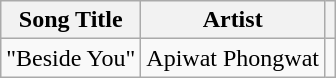<table class="wikitable">
<tr>
<th>Song Title</th>
<th>Artist</th>
<th></th>
</tr>
<tr>
<td>"Beside You"</td>
<td>Apiwat Phongwat</td>
<td style="text-align: center;"></td>
</tr>
</table>
